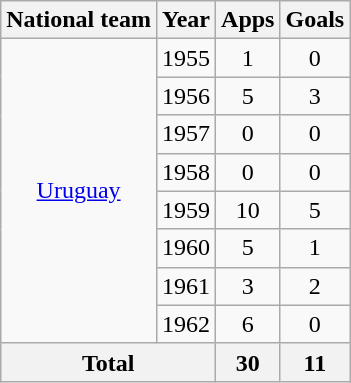<table class="wikitable" style="text-align:center">
<tr>
<th>National team</th>
<th>Year</th>
<th>Apps</th>
<th>Goals</th>
</tr>
<tr>
<td rowspan="8"><a href='#'>Uruguay</a></td>
<td>1955</td>
<td>1</td>
<td>0</td>
</tr>
<tr>
<td>1956</td>
<td>5</td>
<td>3</td>
</tr>
<tr>
<td>1957</td>
<td>0</td>
<td>0</td>
</tr>
<tr>
<td>1958</td>
<td>0</td>
<td>0</td>
</tr>
<tr>
<td>1959</td>
<td>10</td>
<td>5</td>
</tr>
<tr>
<td>1960</td>
<td>5</td>
<td>1</td>
</tr>
<tr>
<td>1961</td>
<td>3</td>
<td>2</td>
</tr>
<tr>
<td>1962</td>
<td>6</td>
<td>0</td>
</tr>
<tr>
<th colspan="2">Total</th>
<th>30</th>
<th>11</th>
</tr>
</table>
